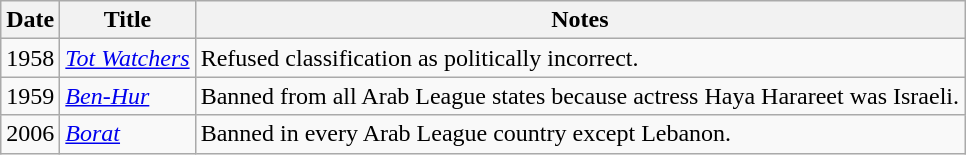<table class="wikitable sortable">
<tr>
<th>Date</th>
<th>Title</th>
<th>Notes</th>
</tr>
<tr>
<td>1958</td>
<td><em><a href='#'>Tot Watchers</a></em></td>
<td>Refused classification as politically incorrect.</td>
</tr>
<tr>
<td>1959</td>
<td><em><a href='#'>Ben-Hur</a></em></td>
<td>Banned from all Arab League states because actress Haya Harareet was Israeli.</td>
</tr>
<tr>
<td>2006</td>
<td><em><a href='#'>Borat</a></em></td>
<td>Banned in every Arab League country except Lebanon.</td>
</tr>
</table>
